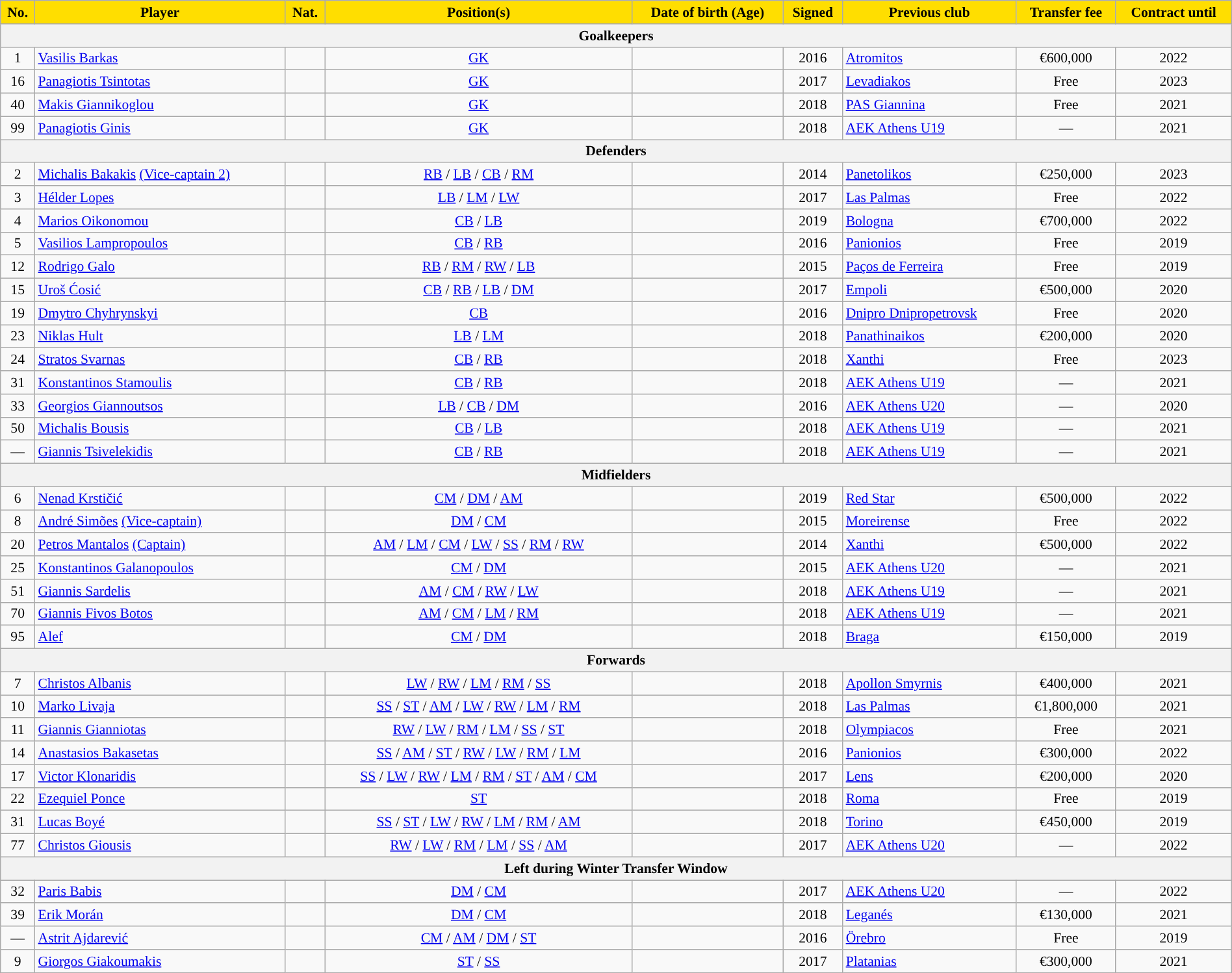<table class="wikitable" style="text-align:center; font-size:90%; width:100%">
<tr>
<th style="background:#FFDE00">No.</th>
<th style="background:#FFDE00">Player</th>
<th style="background:#FFDE00">Nat.</th>
<th style="background:#FFDE00">Position(s)</th>
<th style="background:#FFDE00">Date of birth (Age)</th>
<th style="background:#FFDE00">Signed</th>
<th style="background:#FFDE00">Previous club</th>
<th style="background:#FFDE00">Transfer fee</th>
<th style="background:#FFDE00">Contract until</th>
</tr>
<tr>
<th colspan="9">Goalkeepers</th>
</tr>
<tr>
<td>1</td>
<td align=left><a href='#'>Vasilis Barkas</a></td>
<td></td>
<td><a href='#'>GK</a></td>
<td></td>
<td>2016</td>
<td align=left> <a href='#'>Atromitos</a></td>
<td>€600,000</td>
<td>2022</td>
</tr>
<tr>
<td>16</td>
<td align=left><a href='#'>Panagiotis Tsintotas</a></td>
<td></td>
<td><a href='#'>GK</a></td>
<td></td>
<td>2017</td>
<td align=left> <a href='#'>Levadiakos</a></td>
<td>Free</td>
<td>2023</td>
</tr>
<tr>
<td>40</td>
<td align=left><a href='#'>Makis Giannikoglou</a></td>
<td></td>
<td><a href='#'>GK</a></td>
<td></td>
<td>2018</td>
<td align=left> <a href='#'>PAS Giannina</a></td>
<td>Free</td>
<td>2021</td>
</tr>
<tr>
<td>99</td>
<td align=left><a href='#'>Panagiotis Ginis</a></td>
<td></td>
<td><a href='#'>GK</a></td>
<td></td>
<td>2018</td>
<td align=left> <a href='#'>AEK Athens U19</a></td>
<td>—</td>
<td>2021</td>
</tr>
<tr>
<th colspan="9">Defenders</th>
</tr>
<tr>
<td>2</td>
<td align=left><a href='#'>Michalis Bakakis</a> <a href='#'>(Vice-captain 2)</a></td>
<td></td>
<td><a href='#'>RB</a> / <a href='#'>LB</a> / <a href='#'>CB</a> / <a href='#'>RM</a></td>
<td></td>
<td>2014</td>
<td align=left> <a href='#'>Panetolikos</a></td>
<td>€250,000</td>
<td>2023</td>
</tr>
<tr>
<td>3</td>
<td align=left><a href='#'>Hélder Lopes</a></td>
<td></td>
<td><a href='#'>LB</a> / <a href='#'>LM</a> / <a href='#'>LW</a></td>
<td></td>
<td>2017</td>
<td align=left> <a href='#'>Las Palmas</a></td>
<td>Free</td>
<td>2022</td>
</tr>
<tr>
<td>4</td>
<td align=left><a href='#'>Marios Oikonomou</a></td>
<td></td>
<td><a href='#'>CB</a> / <a href='#'>LB</a></td>
<td></td>
<td>2019</td>
<td align=left> <a href='#'>Bologna</a></td>
<td>€700,000</td>
<td>2022</td>
</tr>
<tr>
<td>5</td>
<td align=left><a href='#'>Vasilios Lampropoulos</a></td>
<td></td>
<td><a href='#'>CB</a> / <a href='#'>RB</a></td>
<td></td>
<td>2016</td>
<td align=left> <a href='#'>Panionios</a></td>
<td>Free</td>
<td>2019</td>
</tr>
<tr>
<td>12</td>
<td align=left><a href='#'>Rodrigo Galo</a></td>
<td></td>
<td><a href='#'>RB</a> / <a href='#'>RM</a> / <a href='#'>RW</a> / <a href='#'>LB</a></td>
<td></td>
<td>2015</td>
<td align=left> <a href='#'>Paços de Ferreira</a></td>
<td>Free</td>
<td>2019</td>
</tr>
<tr>
<td>15</td>
<td align=left><a href='#'>Uroš Ćosić</a></td>
<td></td>
<td><a href='#'>CB</a> / <a href='#'>RB</a> / <a href='#'>LB</a> / <a href='#'>DM</a></td>
<td></td>
<td>2017</td>
<td align=left> <a href='#'>Empoli</a></td>
<td>€500,000</td>
<td>2020</td>
</tr>
<tr>
<td>19</td>
<td align=left><a href='#'>Dmytro Chyhrynskyi</a></td>
<td></td>
<td><a href='#'>CB</a></td>
<td></td>
<td>2016</td>
<td align=left> <a href='#'>Dnipro Dnipropetrovsk</a></td>
<td>Free</td>
<td>2020</td>
</tr>
<tr>
<td>23</td>
<td align=left><a href='#'>Niklas Hult</a></td>
<td></td>
<td><a href='#'>LB</a> / <a href='#'>LM</a></td>
<td></td>
<td>2018</td>
<td align=left> <a href='#'>Panathinaikos</a></td>
<td>€200,000</td>
<td>2020</td>
</tr>
<tr>
<td>24</td>
<td align=left><a href='#'>Stratos Svarnas</a></td>
<td></td>
<td><a href='#'>CB</a> / <a href='#'>RB</a></td>
<td></td>
<td>2018</td>
<td align=left> <a href='#'>Xanthi</a></td>
<td>Free</td>
<td>2023</td>
</tr>
<tr>
<td>31</td>
<td align=left><a href='#'>Konstantinos Stamoulis</a></td>
<td></td>
<td><a href='#'>CB</a> / <a href='#'>RB</a></td>
<td></td>
<td>2018</td>
<td align=left> <a href='#'>AEK Athens U19</a></td>
<td>—</td>
<td>2021</td>
</tr>
<tr>
<td>33</td>
<td align=left><a href='#'>Georgios Giannoutsos</a></td>
<td></td>
<td><a href='#'>LB</a> / <a href='#'>CB</a> / <a href='#'>DM</a></td>
<td></td>
<td>2016</td>
<td align=left> <a href='#'>AEK Athens U20</a></td>
<td>—</td>
<td>2020</td>
</tr>
<tr>
<td>50</td>
<td align=left><a href='#'>Michalis Bousis</a></td>
<td></td>
<td><a href='#'>CB</a> / <a href='#'>LB</a></td>
<td></td>
<td>2018</td>
<td align=left> <a href='#'>AEK Athens U19</a></td>
<td>—</td>
<td>2021</td>
</tr>
<tr>
<td>—</td>
<td align=left><a href='#'>Giannis Tsivelekidis</a></td>
<td></td>
<td><a href='#'>CB</a> / <a href='#'>RB</a></td>
<td></td>
<td>2018</td>
<td align=left> <a href='#'>AEK Athens U19</a></td>
<td>—</td>
<td>2021</td>
</tr>
<tr>
<th colspan="9">Midfielders</th>
</tr>
<tr>
<td>6</td>
<td align=left><a href='#'>Nenad Krstičić</a></td>
<td></td>
<td><a href='#'>CM</a> / <a href='#'>DM</a> / <a href='#'>AM</a></td>
<td></td>
<td>2019</td>
<td align=left> <a href='#'>Red Star</a></td>
<td>€500,000</td>
<td>2022</td>
</tr>
<tr>
<td>8</td>
<td align=left><a href='#'>André Simões</a> <a href='#'>(Vice-captain)</a></td>
<td></td>
<td><a href='#'>DM</a> / <a href='#'>CM</a></td>
<td></td>
<td>2015</td>
<td align=left> <a href='#'>Moreirense</a></td>
<td>Free</td>
<td>2022</td>
</tr>
<tr>
<td>20</td>
<td align=left><a href='#'>Petros Mantalos</a> <a href='#'>(Captain)</a></td>
<td></td>
<td><a href='#'>AM</a> / <a href='#'>LM</a> / <a href='#'>CM</a> / <a href='#'>LW</a> / <a href='#'>SS</a> / <a href='#'>RM</a> / <a href='#'>RW</a></td>
<td></td>
<td>2014</td>
<td align=left> <a href='#'>Xanthi</a></td>
<td>€500,000</td>
<td>2022</td>
</tr>
<tr>
<td>25</td>
<td align=left><a href='#'>Konstantinos Galanopoulos</a></td>
<td></td>
<td><a href='#'>CM</a> / <a href='#'>DM</a></td>
<td></td>
<td>2015</td>
<td align=left> <a href='#'>AEK Athens U20</a></td>
<td>—</td>
<td>2021</td>
</tr>
<tr>
<td>51</td>
<td align=left><a href='#'>Giannis Sardelis</a></td>
<td></td>
<td><a href='#'>AM</a> / <a href='#'>CM</a> / <a href='#'>RW</a> / <a href='#'>LW</a></td>
<td></td>
<td>2018</td>
<td align=left> <a href='#'>AEK Athens U19</a></td>
<td>—</td>
<td>2021</td>
</tr>
<tr>
<td>70</td>
<td align=left><a href='#'>Giannis Fivos Botos</a></td>
<td></td>
<td><a href='#'>AM</a> / <a href='#'>CM</a> / <a href='#'>LM</a> / <a href='#'>RM</a></td>
<td></td>
<td>2018</td>
<td align=left> <a href='#'>AEK Athens U19</a></td>
<td>—</td>
<td>2021</td>
</tr>
<tr>
<td>95</td>
<td align=left><a href='#'>Alef</a></td>
<td></td>
<td><a href='#'>CM</a> / <a href='#'>DM</a></td>
<td></td>
<td>2018</td>
<td align=left> <a href='#'>Braga</a></td>
<td>€150,000</td>
<td>2019</td>
</tr>
<tr>
<th colspan="9">Forwards</th>
</tr>
<tr>
<td>7</td>
<td align=left><a href='#'>Christos Albanis</a></td>
<td></td>
<td><a href='#'>LW</a> / <a href='#'>RW</a> / <a href='#'>LM</a> / <a href='#'>RM</a> / <a href='#'>SS</a></td>
<td></td>
<td>2018</td>
<td align=left> <a href='#'>Apollon Smyrnis</a></td>
<td>€400,000</td>
<td>2021</td>
</tr>
<tr>
<td>10</td>
<td align=left><a href='#'>Marko Livaja</a></td>
<td></td>
<td><a href='#'>SS</a> / <a href='#'>ST</a> / <a href='#'>AM</a> / <a href='#'>LW</a> / <a href='#'>RW</a> / <a href='#'>LM</a> / <a href='#'>RM</a></td>
<td></td>
<td>2018</td>
<td align=left> <a href='#'>Las Palmas</a></td>
<td>€1,800,000</td>
<td>2021</td>
</tr>
<tr>
<td>11</td>
<td align=left><a href='#'>Giannis Gianniotas</a></td>
<td></td>
<td><a href='#'>RW</a> / <a href='#'>LW</a> / <a href='#'>RM</a> / <a href='#'>LM</a> / <a href='#'>SS</a> / <a href='#'>ST</a></td>
<td></td>
<td>2018</td>
<td align=left> <a href='#'>Olympiacos</a></td>
<td>Free</td>
<td>2021</td>
</tr>
<tr>
<td>14</td>
<td align=left><a href='#'>Anastasios Bakasetas</a></td>
<td></td>
<td><a href='#'>SS</a> / <a href='#'>AM</a> / <a href='#'>ST</a> / <a href='#'>RW</a> / <a href='#'>LW</a> / <a href='#'>RM</a> / <a href='#'>LM</a></td>
<td></td>
<td>2016</td>
<td align=left> <a href='#'>Panionios</a></td>
<td>€300,000</td>
<td>2022</td>
</tr>
<tr>
<td>17</td>
<td align=left><a href='#'>Victor Klonaridis</a></td>
<td></td>
<td><a href='#'>SS</a> / <a href='#'>LW</a> / <a href='#'>RW</a> / <a href='#'>LM</a> / <a href='#'>RM</a> / <a href='#'>ST</a> / <a href='#'>AM</a> / <a href='#'>CM</a></td>
<td></td>
<td>2017</td>
<td align=left> <a href='#'>Lens</a></td>
<td>€200,000</td>
<td>2020</td>
</tr>
<tr>
<td>22</td>
<td align=left><a href='#'>Ezequiel Ponce</a></td>
<td></td>
<td><a href='#'>ST</a></td>
<td></td>
<td>2018</td>
<td align=left> <a href='#'>Roma</a></td>
<td>Free</td>
<td>2019</td>
</tr>
<tr>
<td>31</td>
<td align=left><a href='#'>Lucas Boyé</a></td>
<td></td>
<td><a href='#'>SS</a> / <a href='#'>ST</a> / <a href='#'>LW</a> / <a href='#'>RW</a> / <a href='#'>LM</a> / <a href='#'>RM</a> / <a href='#'>AM</a></td>
<td></td>
<td>2018</td>
<td align=left> <a href='#'>Torino</a></td>
<td>€450,000</td>
<td>2019</td>
</tr>
<tr>
<td>77</td>
<td align=left><a href='#'>Christos Giousis</a></td>
<td></td>
<td><a href='#'>RW</a> / <a href='#'>LW</a> / <a href='#'>RM</a> / <a href='#'>LM</a> / <a href='#'>SS</a> / <a href='#'>AM</a></td>
<td></td>
<td>2017</td>
<td align=left> <a href='#'>AEK Athens U20</a></td>
<td>—</td>
<td>2022</td>
</tr>
<tr>
<th colspan="9">Left during Winter Transfer Window</th>
</tr>
<tr>
<td>32</td>
<td align=left><a href='#'>Paris Babis</a></td>
<td></td>
<td><a href='#'>DM</a> / <a href='#'>CM</a></td>
<td></td>
<td>2017</td>
<td align=left> <a href='#'>AEK Athens U20</a></td>
<td>—</td>
<td>2022</td>
</tr>
<tr>
<td>39</td>
<td align=left><a href='#'>Erik Morán</a></td>
<td></td>
<td><a href='#'>DM</a> / <a href='#'>CM</a></td>
<td></td>
<td>2018</td>
<td align=left> <a href='#'>Leganés</a></td>
<td>€130,000</td>
<td>2021</td>
</tr>
<tr>
<td>—</td>
<td align=left><a href='#'>Astrit Ajdarević</a></td>
<td></td>
<td><a href='#'>CM</a> / <a href='#'>AM</a> / <a href='#'>DM</a> / <a href='#'>ST</a></td>
<td></td>
<td>2016</td>
<td align=left> <a href='#'>Örebro</a></td>
<td>Free</td>
<td>2019</td>
</tr>
<tr>
<td>9</td>
<td align=left><a href='#'>Giorgos Giakoumakis</a></td>
<td></td>
<td><a href='#'>ST</a> / <a href='#'>SS</a></td>
<td></td>
<td>2017</td>
<td align=left> <a href='#'>Platanias</a></td>
<td>€300,000</td>
<td>2021</td>
</tr>
</table>
